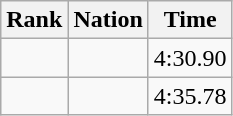<table class="wikitable sortable" style="text-align:center">
<tr>
<th>Rank</th>
<th>Nation</th>
<th>Time</th>
</tr>
<tr>
<td></td>
<td align=left></td>
<td>4:30.90</td>
</tr>
<tr>
<td></td>
<td align=left></td>
<td>4:35.78</td>
</tr>
</table>
